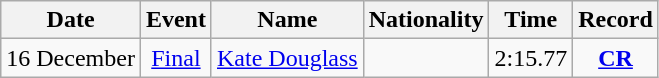<table class="wikitable" style=text-align:center>
<tr>
<th>Date</th>
<th>Event</th>
<th>Name</th>
<th>Nationality</th>
<th>Time</th>
<th>Record</th>
</tr>
<tr>
<td>16 December</td>
<td><a href='#'>Final</a></td>
<td align=left><a href='#'>Kate Douglass</a></td>
<td align=left></td>
<td>2:15.77</td>
<td><strong><a href='#'>CR</a></strong></td>
</tr>
</table>
